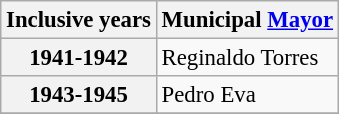<table class="wikitable collapsible autocollapse" style="font-size:95%">
<tr>
<th scope="col">Inclusive years</th>
<th scope="col">Municipal <a href='#'>Mayor</a></th>
</tr>
<tr>
<th scope="row">1941-1942</th>
<td>Reginaldo Torres </td>
</tr>
<tr>
<th scope="row">1943-1945</th>
<td>Pedro Eva </td>
</tr>
<tr>
</tr>
</table>
